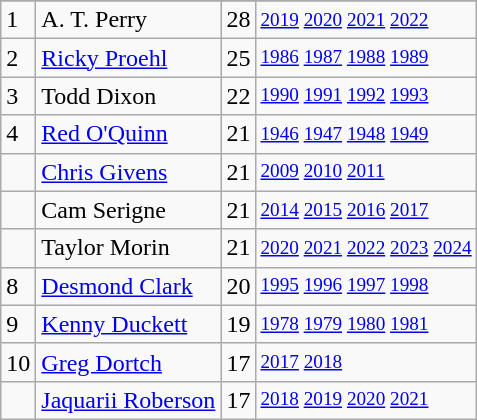<table class="wikitable">
<tr>
</tr>
<tr>
<td>1</td>
<td>A. T. Perry</td>
<td>28</td>
<td style="font-size:80%;"><a href='#'>2019</a> <a href='#'>2020</a> <a href='#'>2021</a> <a href='#'>2022</a></td>
</tr>
<tr>
<td>2</td>
<td><a href='#'>Ricky Proehl</a></td>
<td>25</td>
<td style="font-size:80%;"><a href='#'>1986</a> <a href='#'>1987</a> <a href='#'>1988</a> <a href='#'>1989</a></td>
</tr>
<tr>
<td>3</td>
<td>Todd Dixon</td>
<td>22</td>
<td style="font-size:80%;"><a href='#'>1990</a> <a href='#'>1991</a> <a href='#'>1992</a> <a href='#'>1993</a></td>
</tr>
<tr>
<td>4</td>
<td><a href='#'>Red O'Quinn</a></td>
<td>21</td>
<td style="font-size:80%;"><a href='#'>1946</a> <a href='#'>1947</a> <a href='#'>1948</a> <a href='#'>1949</a></td>
</tr>
<tr>
<td></td>
<td><a href='#'>Chris Givens</a></td>
<td>21</td>
<td style="font-size:80%;"><a href='#'>2009</a> <a href='#'>2010</a> <a href='#'>2011</a></td>
</tr>
<tr>
<td></td>
<td>Cam Serigne</td>
<td>21</td>
<td style="font-size:80%;"><a href='#'>2014</a> <a href='#'>2015</a> <a href='#'>2016</a> <a href='#'>2017</a></td>
</tr>
<tr>
<td></td>
<td>Taylor Morin</td>
<td>21</td>
<td style="font-size:80%;"><a href='#'>2020</a> <a href='#'>2021</a> <a href='#'>2022</a> <a href='#'>2023</a> <a href='#'>2024</a></td>
</tr>
<tr>
<td>8</td>
<td><a href='#'>Desmond Clark</a></td>
<td>20</td>
<td style="font-size:80%;"><a href='#'>1995</a> <a href='#'>1996</a> <a href='#'>1997</a> <a href='#'>1998</a></td>
</tr>
<tr>
<td>9</td>
<td><a href='#'>Kenny Duckett</a></td>
<td>19</td>
<td style="font-size:80%;"><a href='#'>1978</a> <a href='#'>1979</a> <a href='#'>1980</a> <a href='#'>1981</a></td>
</tr>
<tr>
<td>10</td>
<td><a href='#'>Greg Dortch</a></td>
<td>17</td>
<td style="font-size:80%;"><a href='#'>2017</a> <a href='#'>2018</a></td>
</tr>
<tr>
<td></td>
<td><a href='#'>Jaquarii Roberson</a></td>
<td>17</td>
<td style="font-size:80%;"><a href='#'>2018</a> <a href='#'>2019</a> <a href='#'>2020</a> <a href='#'>2021</a></td>
</tr>
</table>
